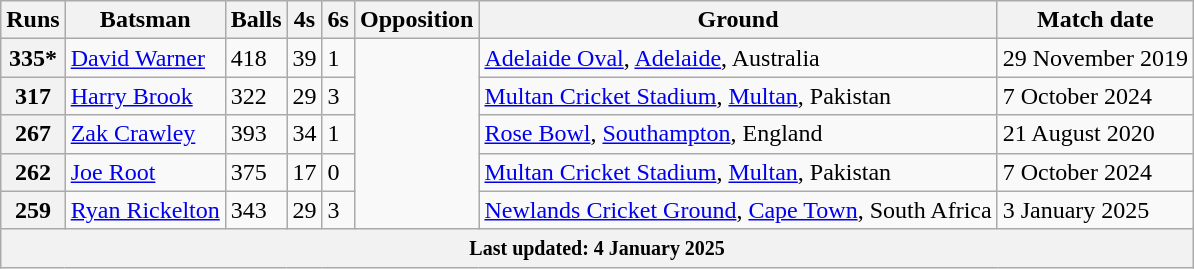<table class="wikitable sortable">
<tr>
<th>Runs</th>
<th>Batsman</th>
<th>Balls</th>
<th>4s</th>
<th>6s</th>
<th>Opposition</th>
<th>Ground</th>
<th>Match date</th>
</tr>
<tr>
<th>335*</th>
<td> <a href='#'>David Warner</a></td>
<td>418</td>
<td>39</td>
<td>1</td>
<td rowspan=5></td>
<td><a href='#'>Adelaide Oval</a>, <a href='#'>Adelaide</a>, Australia</td>
<td>29 November 2019</td>
</tr>
<tr>
<th>317</th>
<td> <a href='#'>Harry Brook</a></td>
<td>322</td>
<td>29</td>
<td>3</td>
<td><a href='#'>Multan Cricket Stadium</a>, <a href='#'>Multan</a>, Pakistan</td>
<td>7 October 2024</td>
</tr>
<tr>
<th>267</th>
<td> <a href='#'>Zak Crawley</a></td>
<td>393</td>
<td>34</td>
<td>1</td>
<td><a href='#'>Rose Bowl</a>, <a href='#'>Southampton</a>, England</td>
<td>21 August 2020</td>
</tr>
<tr>
<th>262</th>
<td> <a href='#'>Joe Root</a></td>
<td>375</td>
<td>17</td>
<td>0</td>
<td><a href='#'>Multan Cricket Stadium</a>, <a href='#'>Multan</a>, Pakistan</td>
<td>7 October 2024</td>
</tr>
<tr>
<th>259</th>
<td> <a href='#'>Ryan Rickelton</a></td>
<td>343</td>
<td>29</td>
<td>3</td>
<td><a href='#'>Newlands Cricket Ground</a>, <a href='#'>Cape Town</a>, South Africa</td>
<td>3 January 2025</td>
</tr>
<tr>
<th colspan="9"><small>Last updated: 4 January 2025</small></th>
</tr>
</table>
